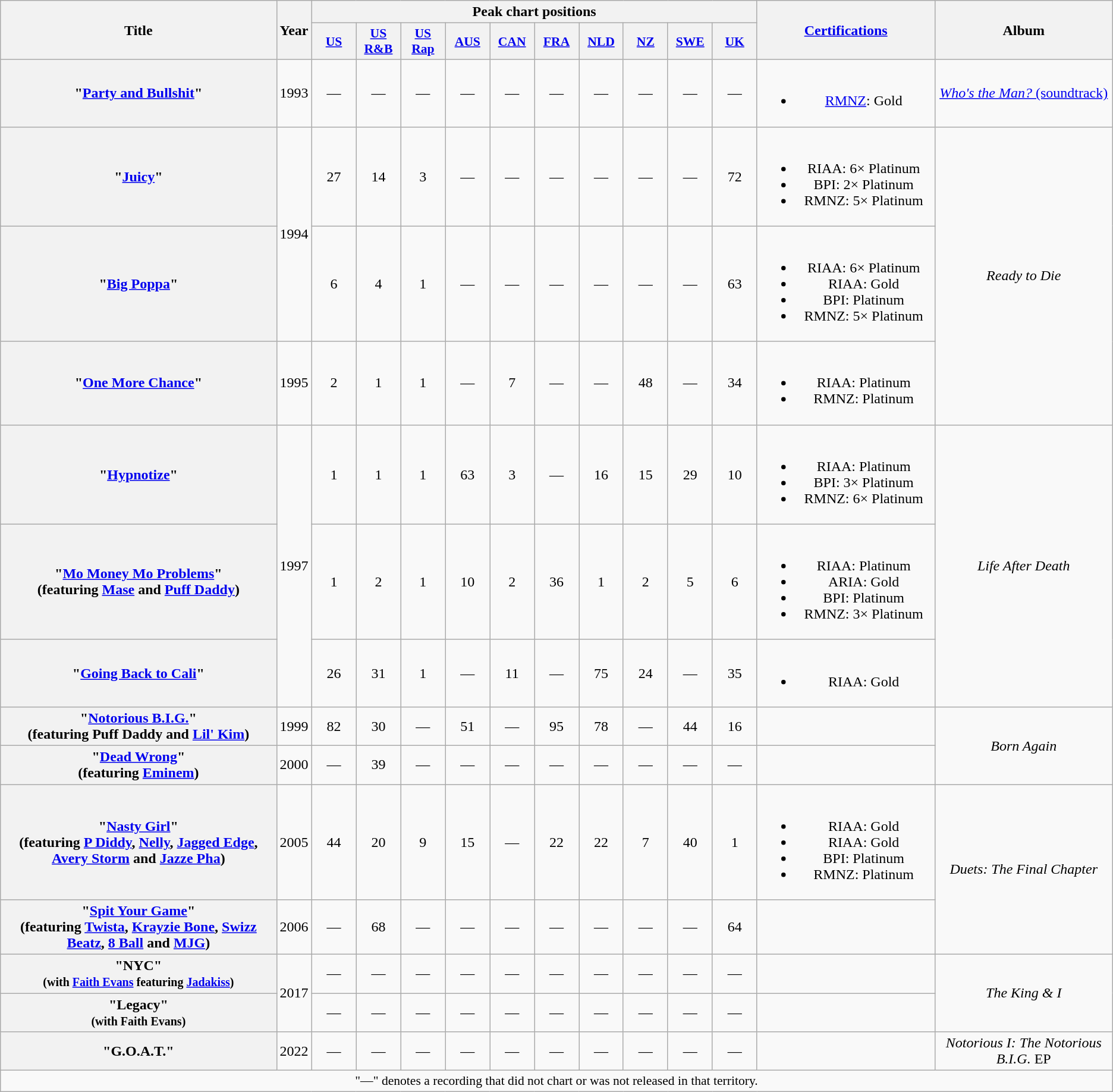<table class="wikitable plainrowheaders" style="text-align:center;" border="1">
<tr>
<th scope="col" rowspan="2">Title</th>
<th scope="col" rowspan="2">Year</th>
<th scope="col" colspan="10">Peak chart positions</th>
<th scope="col" rowspan="2" style="width:12em;"><a href='#'>Certifications</a></th>
<th scope="col" rowspan="2" style="width:12em;">Album</th>
</tr>
<tr>
<th scope="col" style="width:3em;font-size:90%;"><a href='#'>US</a><br></th>
<th scope="col" style="width:3em;font-size:90%;"><a href='#'>US R&B</a><br></th>
<th scope="col" style="width:3em;font-size:90%;"><a href='#'>US Rap</a><br></th>
<th scope="col" style="width:3em;font-size:90%;"><a href='#'>AUS</a><br></th>
<th scope="col" style="width:3em;font-size:90%;"><a href='#'>CAN</a><br></th>
<th scope="col" style="width:3em;font-size:90%;"><a href='#'>FRA</a><br></th>
<th scope="col" style="width:3em;font-size:90%;"><a href='#'>NLD</a><br></th>
<th scope="col" style="width:3em;font-size:90%;"><a href='#'>NZ</a><br></th>
<th scope="col" style="width:3em;font-size:90%;"><a href='#'>SWE</a><br></th>
<th scope="col" style="width:3em;font-size:90%;"><a href='#'>UK</a><br></th>
</tr>
<tr>
<th scope="row">"<a href='#'>Party and Bullshit</a>"</th>
<td>1993</td>
<td>—</td>
<td>—</td>
<td>—</td>
<td>—</td>
<td>—</td>
<td>—</td>
<td>—</td>
<td>—</td>
<td>—</td>
<td>—</td>
<td><br><ul><li><a href='#'>RMNZ</a>: Gold</li></ul></td>
<td><a href='#'><em>Who's the Man?</em> (soundtrack)</a></td>
</tr>
<tr>
<th scope="row">"<a href='#'>Juicy</a>"</th>
<td rowspan="2">1994</td>
<td>27</td>
<td>14</td>
<td>3</td>
<td>—</td>
<td>—</td>
<td>—</td>
<td>—</td>
<td>—</td>
<td>—</td>
<td>72</td>
<td><br><ul><li>RIAA: 6× Platinum</li><li>BPI: 2× Platinum</li><li>RMNZ: 5× Platinum</li></ul></td>
<td rowspan="3"><em>Ready to Die</em></td>
</tr>
<tr>
<th scope="row">"<a href='#'>Big Poppa</a>"</th>
<td>6</td>
<td>4</td>
<td>1</td>
<td>—</td>
<td>—</td>
<td>—</td>
<td>—</td>
<td>—</td>
<td>—</td>
<td>63</td>
<td><br><ul><li>RIAA: 6× Platinum</li><li>RIAA: Gold </li><li>BPI: Platinum</li><li>RMNZ: 5× Platinum</li></ul></td>
</tr>
<tr>
<th scope="row">"<a href='#'>One More Chance</a>"<br></th>
<td>1995</td>
<td>2</td>
<td>1</td>
<td>1</td>
<td>—</td>
<td>7</td>
<td>—</td>
<td>—</td>
<td>48</td>
<td>—</td>
<td>34</td>
<td><br><ul><li>RIAA: Platinum</li><li>RMNZ: Platinum</li></ul></td>
</tr>
<tr>
<th scope="row">"<a href='#'>Hypnotize</a>"</th>
<td rowspan="3">1997</td>
<td>1</td>
<td>1</td>
<td>1</td>
<td>63</td>
<td>3</td>
<td>—</td>
<td>16</td>
<td>15</td>
<td>29</td>
<td>10</td>
<td><br><ul><li>RIAA: Platinum</li><li>BPI: 3× Platinum</li><li>RMNZ: 6× Platinum</li></ul></td>
<td rowspan="3"><em>Life After Death</em></td>
</tr>
<tr>
<th scope="row">"<a href='#'>Mo Money Mo Problems</a>"<br><span>(featuring <a href='#'>Mase</a> and <a href='#'>Puff Daddy</a>)</span></th>
<td>1</td>
<td>2</td>
<td>1</td>
<td>10</td>
<td>2</td>
<td>36</td>
<td>1</td>
<td>2</td>
<td>5</td>
<td>6</td>
<td><br><ul><li>RIAA: Platinum</li><li>ARIA: Gold</li><li>BPI: Platinum</li><li>RMNZ: 3× Platinum</li></ul></td>
</tr>
<tr>
<th scope="row">"<a href='#'>Going Back to Cali</a>"<br><span></span></th>
<td>26</td>
<td>31</td>
<td>1</td>
<td>—</td>
<td>11</td>
<td>—</td>
<td>75</td>
<td>24</td>
<td>—</td>
<td>35</td>
<td><br><ul><li>RIAA: Gold</li></ul></td>
</tr>
<tr>
<th scope="row">"<a href='#'>Notorious B.I.G.</a>"<br><span>(featuring Puff Daddy and <a href='#'>Lil' Kim</a>)</span></th>
<td>1999</td>
<td>82</td>
<td>30</td>
<td>—</td>
<td>51</td>
<td>—</td>
<td>95</td>
<td>78</td>
<td>—</td>
<td>44</td>
<td>16</td>
<td></td>
<td rowspan="2"><em>Born Again</em></td>
</tr>
<tr>
<th scope="row">"<a href='#'>Dead Wrong</a>" <br><span>(featuring <a href='#'>Eminem</a>)</span></th>
<td>2000</td>
<td>—</td>
<td>39</td>
<td>—</td>
<td>—</td>
<td>—</td>
<td>—</td>
<td>—</td>
<td>—</td>
<td>—</td>
<td>—</td>
<td></td>
</tr>
<tr>
<th scope="row">"<a href='#'>Nasty Girl</a>"<br><span>(featuring <a href='#'>P Diddy</a>, <a href='#'>Nelly</a>, <a href='#'>Jagged Edge</a>, <a href='#'>Avery Storm</a> and <a href='#'>Jazze Pha</a>)</span></th>
<td>2005</td>
<td>44</td>
<td>20</td>
<td>9</td>
<td>15</td>
<td>—</td>
<td>22</td>
<td>22</td>
<td>7</td>
<td>40</td>
<td>1</td>
<td><br><ul><li>RIAA: Gold</li><li>RIAA: Gold </li><li>BPI: Platinum</li><li>RMNZ: Platinum</li></ul></td>
<td rowspan="2"><em>Duets: The Final Chapter</em></td>
</tr>
<tr>
<th scope="row">"<a href='#'>Spit Your Game</a>"<br><span>(featuring <a href='#'>Twista</a>, <a href='#'>Krayzie Bone</a>, <a href='#'>Swizz Beatz</a>, <a href='#'>8 Ball</a> and <a href='#'>MJG</a>)</span></th>
<td>2006</td>
<td>—</td>
<td>68</td>
<td>—</td>
<td>—</td>
<td>—</td>
<td>—</td>
<td>—</td>
<td>—</td>
<td>—</td>
<td>64</td>
<td></td>
</tr>
<tr>
<th scope="row">"NYC"<br><small>(with <a href='#'>Faith Evans</a> featuring <a href='#'>Jadakiss</a>)</small></th>
<td rowspan="2">2017</td>
<td>—</td>
<td>—</td>
<td>—</td>
<td>—</td>
<td>—</td>
<td>—</td>
<td>—</td>
<td>—</td>
<td>—</td>
<td>—</td>
<td></td>
<td rowspan="2"><em>The King & I</em></td>
</tr>
<tr>
<th scope="row">"Legacy"<br><small>(with Faith Evans)</small></th>
<td>—</td>
<td>—</td>
<td>—</td>
<td>—</td>
<td>—</td>
<td>—</td>
<td>—</td>
<td>—</td>
<td>—</td>
<td>—</td>
<td></td>
</tr>
<tr>
<th scope="row">"G.O.A.T."<br></th>
<td>2022</td>
<td>—</td>
<td>—</td>
<td>—</td>
<td>—</td>
<td>—</td>
<td>—</td>
<td>—</td>
<td>—</td>
<td>—</td>
<td>—</td>
<td></td>
<td><em>Notorious I: The Notorious B.I.G.</em> EP</td>
</tr>
<tr>
<td colspan="15" style="font-size:90%">"—" denotes a recording that did not chart or was not released in that territory.</td>
</tr>
</table>
